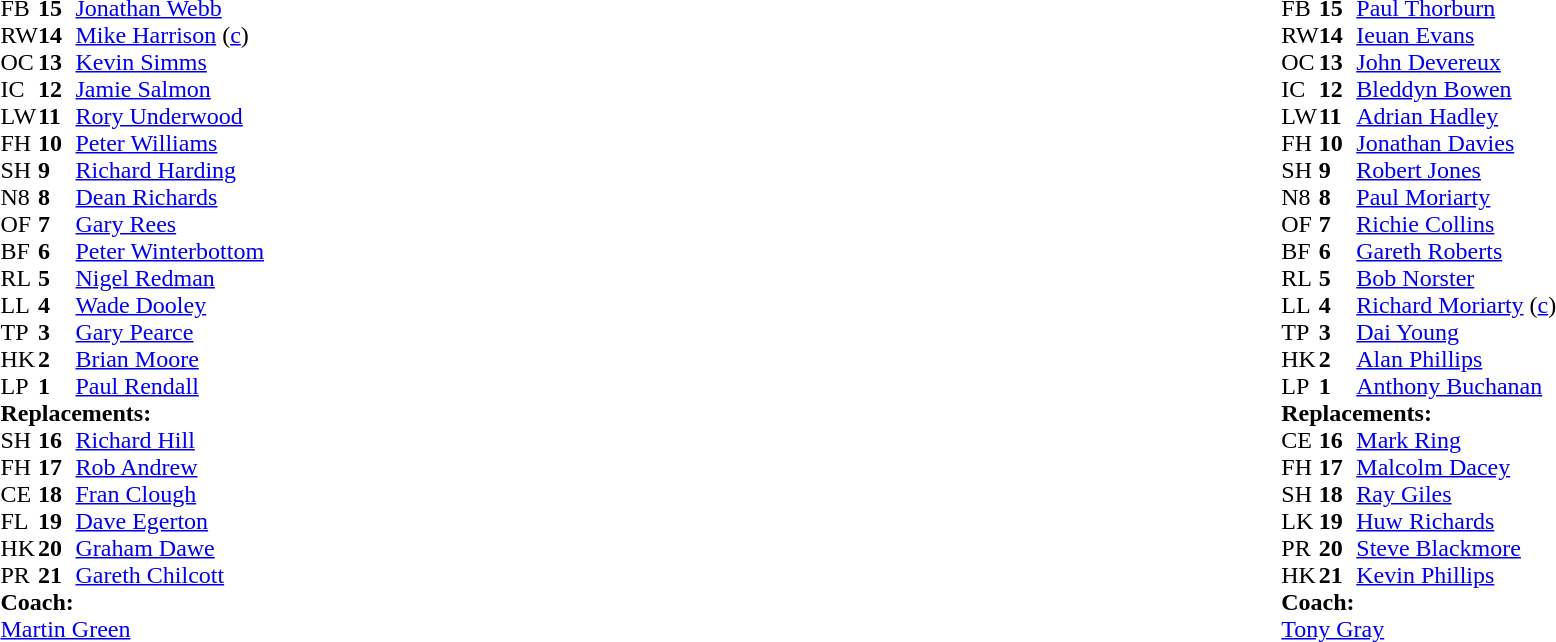<table width="100%">
<tr>
<td width="50%" valign="top"><br><table cellspacing="0" cellpadding="0">
<tr>
<th width="25"></th>
<th width="25"></th>
</tr>
<tr>
<td>FB</td>
<td><strong>15</strong></td>
<td><a href='#'>Jonathan Webb</a></td>
</tr>
<tr>
<td>RW</td>
<td><strong>14</strong></td>
<td><a href='#'>Mike Harrison</a> (<a href='#'>c</a>)</td>
</tr>
<tr>
<td>OC</td>
<td><strong>13</strong></td>
<td><a href='#'>Kevin Simms</a></td>
</tr>
<tr>
<td>IC</td>
<td><strong>12</strong></td>
<td><a href='#'>Jamie Salmon</a></td>
</tr>
<tr>
<td>LW</td>
<td><strong>11</strong></td>
<td><a href='#'>Rory Underwood</a></td>
</tr>
<tr>
<td>FH</td>
<td><strong>10</strong></td>
<td><a href='#'>Peter Williams</a></td>
</tr>
<tr>
<td>SH</td>
<td><strong>9</strong></td>
<td><a href='#'>Richard Harding</a></td>
</tr>
<tr>
<td>N8</td>
<td><strong>8</strong></td>
<td><a href='#'>Dean Richards</a></td>
</tr>
<tr>
<td>OF</td>
<td><strong>7</strong></td>
<td><a href='#'>Gary Rees</a></td>
</tr>
<tr>
<td>BF</td>
<td><strong>6</strong></td>
<td><a href='#'>Peter Winterbottom</a></td>
</tr>
<tr>
<td>RL</td>
<td><strong>5</strong></td>
<td><a href='#'>Nigel Redman</a></td>
</tr>
<tr>
<td>LL</td>
<td><strong>4</strong></td>
<td><a href='#'>Wade Dooley</a></td>
</tr>
<tr>
<td>TP</td>
<td><strong>3</strong></td>
<td><a href='#'>Gary Pearce</a></td>
</tr>
<tr>
<td>HK</td>
<td><strong>2</strong></td>
<td><a href='#'>Brian Moore</a></td>
</tr>
<tr>
<td>LP</td>
<td><strong>1</strong></td>
<td><a href='#'>Paul Rendall</a></td>
<td></td>
<td></td>
</tr>
<tr>
<td colspan="3"><strong>Replacements:</strong></td>
</tr>
<tr>
<td>SH</td>
<td><strong>16</strong></td>
<td><a href='#'>Richard Hill</a></td>
</tr>
<tr>
<td>FH</td>
<td><strong>17</strong></td>
<td><a href='#'>Rob Andrew</a></td>
</tr>
<tr>
<td>CE</td>
<td><strong>18</strong></td>
<td><a href='#'>Fran Clough</a></td>
</tr>
<tr>
<td>FL</td>
<td><strong>19</strong></td>
<td><a href='#'>Dave Egerton</a></td>
</tr>
<tr>
<td>HK</td>
<td><strong>20</strong></td>
<td><a href='#'>Graham Dawe</a></td>
</tr>
<tr>
<td>PR</td>
<td><strong>21</strong></td>
<td><a href='#'>Gareth Chilcott</a></td>
<td></td>
<td></td>
</tr>
<tr>
<td colspan="3"><strong>Coach:</strong></td>
</tr>
<tr>
<td colspan="3"> <a href='#'>Martin Green</a></td>
</tr>
</table>
</td>
<td valign="top"></td>
<td width="50%" valign="top"><br><table cellspacing="0" cellpadding="0" align="center">
<tr>
<th width="25"></th>
<th width="25"></th>
</tr>
<tr>
<td>FB</td>
<td><strong>15</strong></td>
<td><a href='#'>Paul Thorburn</a></td>
</tr>
<tr>
<td>RW</td>
<td><strong>14</strong></td>
<td><a href='#'>Ieuan Evans</a></td>
</tr>
<tr>
<td>OC</td>
<td><strong>13</strong></td>
<td><a href='#'>John Devereux</a></td>
</tr>
<tr>
<td>IC</td>
<td><strong>12</strong></td>
<td><a href='#'>Bleddyn Bowen</a></td>
</tr>
<tr>
<td>LW</td>
<td><strong>11</strong></td>
<td><a href='#'>Adrian Hadley</a></td>
</tr>
<tr>
<td>FH</td>
<td><strong>10</strong></td>
<td><a href='#'>Jonathan Davies</a></td>
</tr>
<tr>
<td>SH</td>
<td><strong>9</strong></td>
<td><a href='#'>Robert Jones</a></td>
</tr>
<tr>
<td>N8</td>
<td><strong>8</strong></td>
<td><a href='#'>Paul Moriarty</a></td>
</tr>
<tr>
<td>OF</td>
<td><strong>7</strong></td>
<td><a href='#'>Richie Collins</a></td>
</tr>
<tr>
<td>BF</td>
<td><strong>6</strong></td>
<td><a href='#'>Gareth Roberts</a></td>
</tr>
<tr>
<td>RL</td>
<td><strong>5</strong></td>
<td><a href='#'>Bob Norster</a></td>
<td></td>
<td></td>
</tr>
<tr>
<td>LL</td>
<td><strong>4</strong></td>
<td><a href='#'>Richard Moriarty</a> (<a href='#'>c</a>)</td>
</tr>
<tr>
<td>TP</td>
<td><strong>3</strong></td>
<td><a href='#'>Dai Young</a></td>
</tr>
<tr>
<td>HK</td>
<td><strong>2</strong></td>
<td><a href='#'>Alan Phillips</a></td>
</tr>
<tr>
<td>LP</td>
<td><strong>1</strong></td>
<td><a href='#'>Anthony Buchanan</a></td>
</tr>
<tr>
<td colspan="3"><strong>Replacements:</strong></td>
</tr>
<tr>
<td>CE</td>
<td><strong>16</strong></td>
<td><a href='#'>Mark Ring</a></td>
</tr>
<tr>
<td>FH</td>
<td><strong>17</strong></td>
<td><a href='#'>Malcolm Dacey</a></td>
</tr>
<tr>
<td>SH</td>
<td><strong>18</strong></td>
<td><a href='#'>Ray Giles</a></td>
</tr>
<tr>
<td>LK</td>
<td><strong>19</strong></td>
<td><a href='#'>Huw Richards</a></td>
<td></td>
<td></td>
</tr>
<tr>
<td>PR</td>
<td><strong>20</strong></td>
<td><a href='#'>Steve Blackmore</a></td>
</tr>
<tr>
<td>HK</td>
<td><strong>21</strong></td>
<td><a href='#'>Kevin Phillips</a></td>
</tr>
<tr>
<td colspan="3"><strong>Coach:</strong></td>
</tr>
<tr>
<td colspan="3"> <a href='#'>Tony Gray</a></td>
</tr>
</table>
</td>
</tr>
</table>
